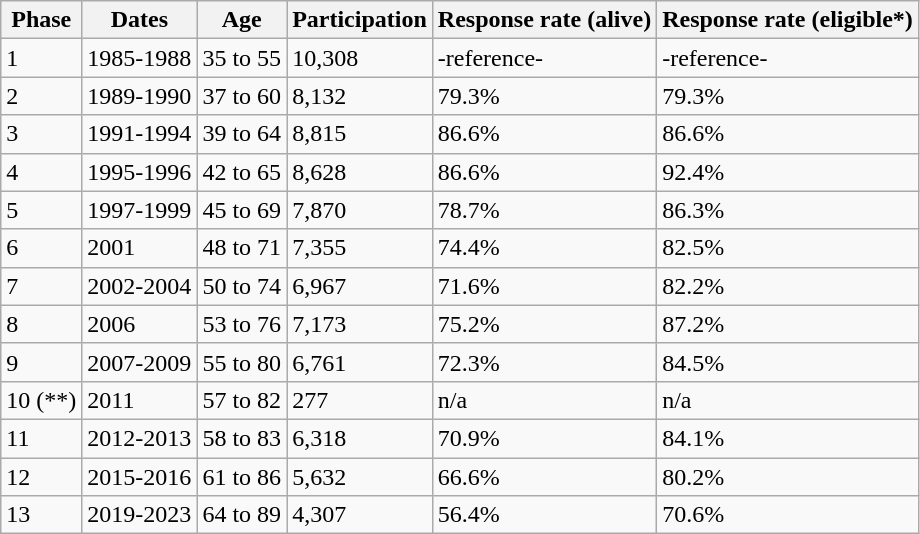<table class="wikitable">
<tr>
<th>Phase</th>
<th>Dates</th>
<th>Age</th>
<th>Participation</th>
<th>Response rate (alive)</th>
<th>Response rate (eligible*)</th>
</tr>
<tr>
<td>1</td>
<td>1985-1988</td>
<td>35 to 55</td>
<td>10,308</td>
<td>-reference-</td>
<td>-reference-</td>
</tr>
<tr>
<td>2</td>
<td>1989-1990</td>
<td>37 to 60</td>
<td>8,132</td>
<td>79.3%</td>
<td>79.3%</td>
</tr>
<tr>
<td>3</td>
<td>1991-1994</td>
<td>39 to 64</td>
<td>8,815</td>
<td>86.6%</td>
<td>86.6%</td>
</tr>
<tr>
<td>4</td>
<td>1995-1996</td>
<td>42 to 65</td>
<td>8,628</td>
<td>86.6%</td>
<td>92.4%</td>
</tr>
<tr>
<td>5</td>
<td>1997-1999</td>
<td>45 to 69</td>
<td>7,870</td>
<td>78.7%</td>
<td>86.3%</td>
</tr>
<tr>
<td>6</td>
<td>2001</td>
<td>48 to 71</td>
<td>7,355</td>
<td>74.4%</td>
<td>82.5%</td>
</tr>
<tr>
<td>7</td>
<td>2002-2004</td>
<td>50 to 74</td>
<td>6,967</td>
<td>71.6%</td>
<td>82.2%</td>
</tr>
<tr>
<td>8</td>
<td>2006</td>
<td>53 to 76</td>
<td>7,173</td>
<td>75.2%</td>
<td>87.2%</td>
</tr>
<tr>
<td>9</td>
<td>2007-2009</td>
<td>55 to 80</td>
<td>6,761</td>
<td>72.3%</td>
<td>84.5%</td>
</tr>
<tr>
<td>10 (**)</td>
<td>2011</td>
<td>57 to 82</td>
<td>277</td>
<td>n/a</td>
<td>n/a</td>
</tr>
<tr>
<td>11</td>
<td>2012-2013</td>
<td>58 to 83</td>
<td>6,318</td>
<td>70.9%</td>
<td>84.1%</td>
</tr>
<tr>
<td>12</td>
<td>2015-2016</td>
<td>61 to 86</td>
<td>5,632</td>
<td>66.6%</td>
<td>80.2%</td>
</tr>
<tr>
<td>13</td>
<td>2019-2023</td>
<td>64 to 89</td>
<td>4,307</td>
<td>56.4%</td>
<td>70.6%</td>
</tr>
</table>
